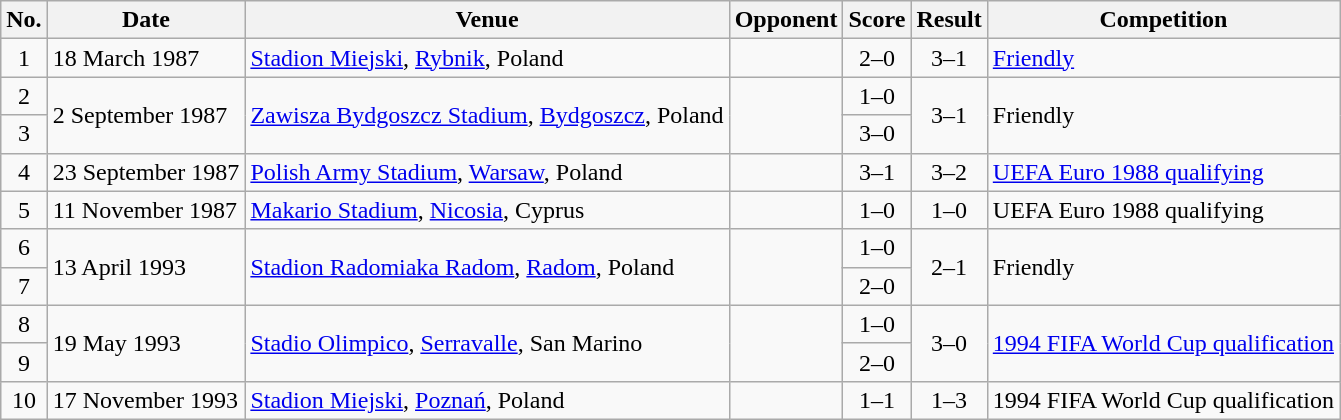<table class="wikitable sortable">
<tr>
<th scope="col">No.</th>
<th scope="col">Date</th>
<th scope="col">Venue</th>
<th scope="col">Opponent</th>
<th scope="col">Score</th>
<th scope="col">Result</th>
<th scope="col">Competition</th>
</tr>
<tr>
<td align="center">1</td>
<td>18 March 1987</td>
<td><a href='#'>Stadion Miejski</a>, <a href='#'>Rybnik</a>, Poland</td>
<td></td>
<td align="center">2–0</td>
<td align="center">3–1</td>
<td><a href='#'>Friendly</a></td>
</tr>
<tr>
<td align="center">2</td>
<td rowspan="2">2 September 1987</td>
<td rowspan="2"><a href='#'>Zawisza Bydgoszcz Stadium</a>, <a href='#'>Bydgoszcz</a>, Poland</td>
<td rowspan="2"></td>
<td align="center">1–0</td>
<td rowspan="2" align="center">3–1</td>
<td rowspan="2">Friendly</td>
</tr>
<tr>
<td align="center">3</td>
<td align="center">3–0</td>
</tr>
<tr>
<td align="center">4</td>
<td>23 September 1987</td>
<td><a href='#'>Polish Army Stadium</a>, <a href='#'>Warsaw</a>, Poland</td>
<td></td>
<td align="center">3–1</td>
<td align="center">3–2</td>
<td><a href='#'>UEFA Euro 1988 qualifying</a></td>
</tr>
<tr>
<td align="center">5</td>
<td>11 November 1987</td>
<td><a href='#'>Makario Stadium</a>, <a href='#'>Nicosia</a>, Cyprus</td>
<td></td>
<td align="center">1–0</td>
<td align="center">1–0</td>
<td>UEFA Euro 1988 qualifying</td>
</tr>
<tr>
<td align="center">6</td>
<td rowspan="2">13 April 1993</td>
<td rowspan="2"><a href='#'>Stadion Radomiaka Radom</a>, <a href='#'>Radom</a>, Poland</td>
<td rowspan="2"></td>
<td align="center">1–0</td>
<td rowspan="2" align="center">2–1</td>
<td rowspan="2">Friendly</td>
</tr>
<tr>
<td align="center">7</td>
<td align="center">2–0</td>
</tr>
<tr>
<td align="center">8</td>
<td rowspan="2">19 May 1993</td>
<td rowspan="2"><a href='#'>Stadio Olimpico</a>, <a href='#'>Serravalle</a>, San Marino</td>
<td rowspan="2"></td>
<td align="center">1–0</td>
<td rowspan="2" align="center">3–0</td>
<td rowspan="2"><a href='#'>1994 FIFA World Cup qualification</a></td>
</tr>
<tr>
<td align="center">9</td>
<td align="center">2–0</td>
</tr>
<tr>
<td align="center">10</td>
<td>17 November 1993</td>
<td><a href='#'>Stadion Miejski</a>, <a href='#'>Poznań</a>, Poland</td>
<td></td>
<td align="center">1–1</td>
<td align="center">1–3</td>
<td>1994 FIFA World Cup qualification</td>
</tr>
</table>
